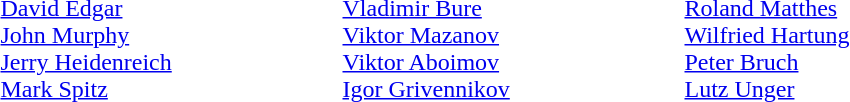<table>
<tr>
<td style="width:14em" valign=top><br><a href='#'>David Edgar</a><br><a href='#'>John Murphy</a><br><a href='#'>Jerry Heidenreich</a><br><a href='#'>Mark Spitz</a></td>
<td style="width:14em" valign=top><br><a href='#'>Vladimir Bure</a><br><a href='#'>Viktor Mazanov</a><br><a href='#'>Viktor Aboimov</a><br><a href='#'>Igor Grivennikov</a></td>
<td style="width:14em" valign=top><br><a href='#'>Roland Matthes</a><br><a href='#'>Wilfried Hartung</a><br><a href='#'>Peter Bruch</a><br><a href='#'>Lutz Unger</a></td>
</tr>
</table>
